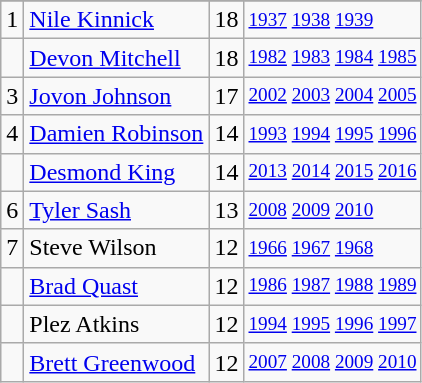<table class="wikitable">
<tr>
</tr>
<tr>
<td>1</td>
<td><a href='#'>Nile Kinnick</a></td>
<td>18</td>
<td style="font-size:80%;"><a href='#'>1937</a> <a href='#'>1938</a> <a href='#'>1939</a></td>
</tr>
<tr>
<td></td>
<td><a href='#'>Devon Mitchell</a></td>
<td>18</td>
<td style="font-size:80%;"><a href='#'>1982</a> <a href='#'>1983</a> <a href='#'>1984</a> <a href='#'>1985</a></td>
</tr>
<tr>
<td>3</td>
<td><a href='#'>Jovon Johnson</a></td>
<td>17</td>
<td style="font-size:80%;"><a href='#'>2002</a> <a href='#'>2003</a> <a href='#'>2004</a> <a href='#'>2005</a></td>
</tr>
<tr>
<td>4</td>
<td><a href='#'>Damien Robinson</a></td>
<td>14</td>
<td style="font-size:80%;"><a href='#'>1993</a> <a href='#'>1994</a> <a href='#'>1995</a> <a href='#'>1996</a></td>
</tr>
<tr>
<td></td>
<td><a href='#'>Desmond King</a></td>
<td>14</td>
<td style="font-size:80%;"><a href='#'>2013</a> <a href='#'>2014</a> <a href='#'>2015</a> <a href='#'>2016</a></td>
</tr>
<tr>
<td>6</td>
<td><a href='#'>Tyler Sash</a></td>
<td>13</td>
<td style="font-size:80%;"><a href='#'>2008</a> <a href='#'>2009</a> <a href='#'>2010</a></td>
</tr>
<tr>
<td>7</td>
<td>Steve Wilson</td>
<td>12</td>
<td style="font-size:80%;"><a href='#'>1966</a> <a href='#'>1967</a> <a href='#'>1968</a></td>
</tr>
<tr>
<td></td>
<td><a href='#'>Brad Quast</a></td>
<td>12</td>
<td style="font-size:80%;"><a href='#'>1986</a> <a href='#'>1987</a> <a href='#'>1988</a> <a href='#'>1989</a></td>
</tr>
<tr>
<td></td>
<td>Plez Atkins</td>
<td>12</td>
<td style="font-size:80%;"><a href='#'>1994</a> <a href='#'>1995</a> <a href='#'>1996</a> <a href='#'>1997</a></td>
</tr>
<tr>
<td></td>
<td><a href='#'>Brett Greenwood</a></td>
<td>12</td>
<td style="font-size:80%;"><a href='#'>2007</a> <a href='#'>2008</a> <a href='#'>2009</a> <a href='#'>2010</a><br></td>
</tr>
</table>
